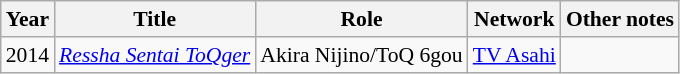<table class="wikitable" style="font-size: 90%;">
<tr>
<th>Year</th>
<th>Title</th>
<th>Role</th>
<th>Network</th>
<th>Other notes</th>
</tr>
<tr>
<td>2014</td>
<td><em><a href='#'>Ressha Sentai ToQger</a></em></td>
<td>Akira Nijino/ToQ 6gou</td>
<td><a href='#'>TV Asahi</a></td>
<td></td>
</tr>
</table>
